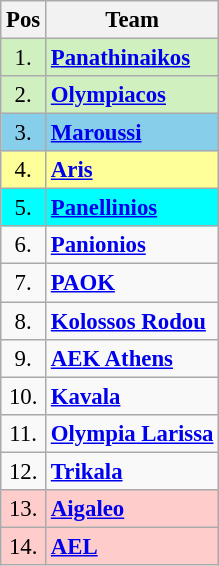<table class="wikitable" style="text-align: center; font-size:95%">
<tr>
<th>Pos</th>
<th>Team</th>
</tr>
<tr bgcolor="D0F0C0">
<td>1.</td>
<td align="left"><strong><a href='#'>Panathinaikos</a></strong></td>
</tr>
<tr bgcolor="D0F0C0">
<td>2.</td>
<td align="left"><strong><a href='#'>Olympiacos</a></strong></td>
</tr>
<tr bgcolor="87ceeb">
<td>3.</td>
<td align="left"><strong><a href='#'>Maroussi</a></strong></td>
</tr>
<tr bgcolor="FFFF99">
<td>4.</td>
<td align="left"><strong><a href='#'>Aris</a></strong></td>
</tr>
<tr bgcolor="#00FFFF">
<td>5.</td>
<td align="left"><strong><a href='#'>Panellinios</a></strong></td>
</tr>
<tr>
<td>6.</td>
<td align="left"><strong><a href='#'>Panionios</a></strong></td>
</tr>
<tr>
<td>7.</td>
<td align="left"><strong><a href='#'>PAOK</a></strong></td>
</tr>
<tr>
<td>8.</td>
<td align="left"><strong><a href='#'>Kolossos Rodou</a></strong></td>
</tr>
<tr>
<td>9.</td>
<td align="left"><strong><a href='#'>AEK Athens</a></strong></td>
</tr>
<tr>
<td>10.</td>
<td align="left"><strong><a href='#'>Kavala</a></strong></td>
</tr>
<tr>
<td>11.</td>
<td align="left"><strong><a href='#'>Olympia Larissa</a></strong></td>
</tr>
<tr>
<td>12.</td>
<td align="left"><strong><a href='#'>Trikala</a></strong></td>
</tr>
<tr bgcolor="#FFCCCC">
<td>13.</td>
<td align="left"><strong><a href='#'>Aigaleo</a></strong></td>
</tr>
<tr bgcolor="#FFCCCC">
<td>14.</td>
<td align="left"><strong><a href='#'>AEL</a></strong></td>
</tr>
</table>
